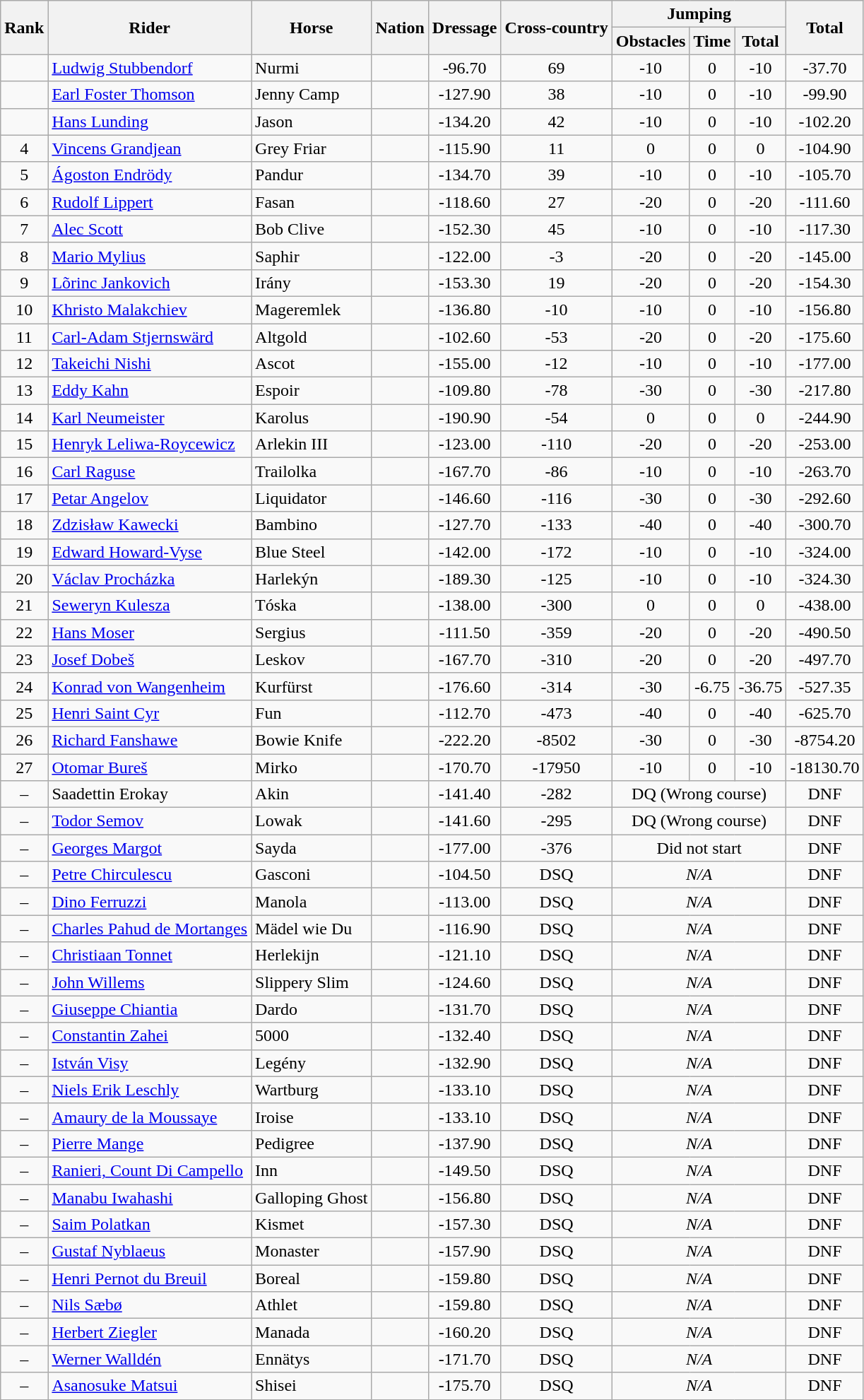<table class="wikitable sortable" style="text-align:center">
<tr>
<th rowspan=2>Rank</th>
<th rowspan=2>Rider</th>
<th rowspan=2>Horse</th>
<th rowspan=2>Nation</th>
<th rowspan=2>Dressage</th>
<th rowspan=2>Cross-country</th>
<th colspan=3>Jumping</th>
<th rowspan=2>Total</th>
</tr>
<tr>
<th>Obstacles</th>
<th>Time</th>
<th>Total</th>
</tr>
<tr>
<td></td>
<td align=left><a href='#'>Ludwig Stubbendorf</a></td>
<td align=left>Nurmi</td>
<td align=left></td>
<td>-96.70</td>
<td>69</td>
<td>-10</td>
<td>0</td>
<td>-10</td>
<td>-37.70</td>
</tr>
<tr>
<td></td>
<td align=left><a href='#'>Earl Foster Thomson</a></td>
<td align=left>Jenny Camp</td>
<td align=left></td>
<td>-127.90</td>
<td>38</td>
<td>-10</td>
<td>0</td>
<td>-10</td>
<td>-99.90</td>
</tr>
<tr>
<td></td>
<td align=left><a href='#'>Hans Lunding</a></td>
<td align=left>Jason</td>
<td align=left></td>
<td>-134.20</td>
<td>42</td>
<td>-10</td>
<td>0</td>
<td>-10</td>
<td>-102.20</td>
</tr>
<tr>
<td>4</td>
<td align=left><a href='#'>Vincens Grandjean</a></td>
<td align=left>Grey Friar</td>
<td align=left></td>
<td>-115.90</td>
<td>11</td>
<td>0</td>
<td>0</td>
<td>0</td>
<td>-104.90</td>
</tr>
<tr>
<td>5</td>
<td align=left><a href='#'>Ágoston Endrödy</a></td>
<td align=left>Pandur</td>
<td align=left></td>
<td>-134.70</td>
<td>39</td>
<td>-10</td>
<td>0</td>
<td>-10</td>
<td>-105.70</td>
</tr>
<tr>
<td>6</td>
<td align=left><a href='#'>Rudolf Lippert</a></td>
<td align=left>Fasan</td>
<td align=left></td>
<td>-118.60</td>
<td>27</td>
<td>-20</td>
<td>0</td>
<td>-20</td>
<td>-111.60</td>
</tr>
<tr>
<td>7</td>
<td align=left><a href='#'>Alec Scott</a></td>
<td align=left>Bob Clive</td>
<td align=left></td>
<td>-152.30</td>
<td>45</td>
<td>-10</td>
<td>0</td>
<td>-10</td>
<td>-117.30</td>
</tr>
<tr>
<td>8</td>
<td align=left><a href='#'>Mario Mylius</a></td>
<td align=left>Saphir</td>
<td align=left></td>
<td>-122.00</td>
<td>-3</td>
<td>-20</td>
<td>0</td>
<td>-20</td>
<td>-145.00</td>
</tr>
<tr>
<td>9</td>
<td align=left><a href='#'>Lõrinc Jankovich</a></td>
<td align=left>Irány</td>
<td align=left></td>
<td>-153.30</td>
<td>19</td>
<td>-20</td>
<td>0</td>
<td>-20</td>
<td>-154.30</td>
</tr>
<tr>
<td>10</td>
<td align=left><a href='#'>Khristo Malakchiev</a></td>
<td align=left>Mageremlek</td>
<td align=left></td>
<td>-136.80</td>
<td>-10</td>
<td>-10</td>
<td>0</td>
<td>-10</td>
<td>-156.80</td>
</tr>
<tr>
<td>11</td>
<td align=left><a href='#'>Carl-Adam Stjernswärd</a></td>
<td align=left>Altgold</td>
<td align=left></td>
<td>-102.60</td>
<td>-53</td>
<td>-20</td>
<td>0</td>
<td>-20</td>
<td>-175.60</td>
</tr>
<tr>
<td>12</td>
<td align=left><a href='#'>Takeichi Nishi</a></td>
<td align=left>Ascot</td>
<td align=left></td>
<td>-155.00</td>
<td>-12</td>
<td>-10</td>
<td>0</td>
<td>-10</td>
<td>-177.00</td>
</tr>
<tr>
<td>13</td>
<td align=left><a href='#'>Eddy Kahn</a></td>
<td align=left>Espoir</td>
<td align=left></td>
<td>-109.80</td>
<td>-78</td>
<td>-30</td>
<td>0</td>
<td>-30</td>
<td>-217.80</td>
</tr>
<tr>
<td>14</td>
<td align=left><a href='#'>Karl Neumeister</a></td>
<td align=left>Karolus</td>
<td align=left></td>
<td>-190.90</td>
<td>-54</td>
<td>0</td>
<td>0</td>
<td>0</td>
<td>-244.90</td>
</tr>
<tr>
<td>15</td>
<td align=left><a href='#'>Henryk Leliwa-Roycewicz</a></td>
<td align=left>Arlekin III</td>
<td align=left></td>
<td>-123.00</td>
<td>-110</td>
<td>-20</td>
<td>0</td>
<td>-20</td>
<td>-253.00</td>
</tr>
<tr>
<td>16</td>
<td align=left><a href='#'>Carl Raguse</a></td>
<td align=left>Trailolka</td>
<td align=left></td>
<td>-167.70</td>
<td>-86</td>
<td>-10</td>
<td>0</td>
<td>-10</td>
<td>-263.70</td>
</tr>
<tr>
<td>17</td>
<td align=left><a href='#'>Petar Angelov</a></td>
<td align=left>Liquidator</td>
<td align=left></td>
<td>-146.60</td>
<td>-116</td>
<td>-30</td>
<td>0</td>
<td>-30</td>
<td>-292.60</td>
</tr>
<tr>
<td>18</td>
<td align=left><a href='#'>Zdzisław Kawecki</a></td>
<td align=left>Bambino</td>
<td align=left></td>
<td>-127.70</td>
<td>-133</td>
<td>-40</td>
<td>0</td>
<td>-40</td>
<td>-300.70</td>
</tr>
<tr>
<td>19</td>
<td align=left><a href='#'>Edward Howard-Vyse</a></td>
<td align=left>Blue Steel</td>
<td align=left></td>
<td>-142.00</td>
<td>-172</td>
<td>-10</td>
<td>0</td>
<td>-10</td>
<td>-324.00</td>
</tr>
<tr>
<td>20</td>
<td align=left><a href='#'>Václav Procházka</a></td>
<td align=left>Harlekýn</td>
<td align=left></td>
<td>-189.30</td>
<td>-125</td>
<td>-10</td>
<td>0</td>
<td>-10</td>
<td>-324.30</td>
</tr>
<tr>
<td>21</td>
<td align=left><a href='#'>Seweryn Kulesza</a></td>
<td align=left>Tóska</td>
<td align=left></td>
<td>-138.00</td>
<td>-300</td>
<td>0</td>
<td>0</td>
<td>0</td>
<td>-438.00</td>
</tr>
<tr>
<td>22</td>
<td align=left><a href='#'>Hans Moser</a></td>
<td align=left>Sergius</td>
<td align=left></td>
<td>-111.50</td>
<td>-359</td>
<td>-20</td>
<td>0</td>
<td>-20</td>
<td>-490.50</td>
</tr>
<tr>
<td>23</td>
<td align=left><a href='#'>Josef Dobeš</a></td>
<td align=left>Leskov</td>
<td align=left></td>
<td>-167.70</td>
<td>-310</td>
<td>-20</td>
<td>0</td>
<td>-20</td>
<td>-497.70</td>
</tr>
<tr>
<td>24</td>
<td align=left><a href='#'>Konrad von Wangenheim</a></td>
<td align=left>Kurfürst</td>
<td align=left></td>
<td>-176.60</td>
<td>-314</td>
<td>-30</td>
<td>-6.75</td>
<td>-36.75</td>
<td>-527.35</td>
</tr>
<tr>
<td>25</td>
<td align=left><a href='#'>Henri Saint Cyr</a></td>
<td align=left>Fun</td>
<td align=left></td>
<td>-112.70</td>
<td>-473</td>
<td>-40</td>
<td>0</td>
<td>-40</td>
<td>-625.70</td>
</tr>
<tr>
<td>26</td>
<td align=left><a href='#'>Richard Fanshawe</a></td>
<td align=left>Bowie Knife</td>
<td align=left></td>
<td>-222.20</td>
<td>-8502</td>
<td>-30</td>
<td>0</td>
<td>-30</td>
<td>-8754.20</td>
</tr>
<tr>
<td>27</td>
<td align=left><a href='#'>Otomar Bureš</a></td>
<td align=left>Mirko</td>
<td align=left></td>
<td>-170.70</td>
<td>-17950</td>
<td>-10</td>
<td>0</td>
<td>-10</td>
<td>-18130.70</td>
</tr>
<tr>
<td>–</td>
<td align=left>Saadettin Erokay</td>
<td align=left>Akin</td>
<td align=left></td>
<td>-141.40</td>
<td>-282</td>
<td colspan=3>DQ (Wrong course)</td>
<td>DNF</td>
</tr>
<tr>
<td>–</td>
<td align=left><a href='#'>Todor Semov</a></td>
<td align=left>Lowak</td>
<td align=left></td>
<td>-141.60</td>
<td>-295</td>
<td colspan=3>DQ (Wrong course)</td>
<td>DNF</td>
</tr>
<tr>
<td>–</td>
<td align=left><a href='#'>Georges Margot</a></td>
<td align=left>Sayda</td>
<td align=left></td>
<td>-177.00</td>
<td>-376</td>
<td colspan=3>Did not start</td>
<td>DNF</td>
</tr>
<tr>
<td>–</td>
<td align=left><a href='#'>Petre Chirculescu</a></td>
<td align=left>Gasconi</td>
<td align=left></td>
<td>-104.50</td>
<td>DSQ</td>
<td colspan=3><em>N/A</em></td>
<td>DNF</td>
</tr>
<tr>
<td>–</td>
<td align=left><a href='#'>Dino Ferruzzi</a></td>
<td align=left>Manola</td>
<td align=left></td>
<td>-113.00</td>
<td>DSQ</td>
<td colspan=3><em>N/A</em></td>
<td>DNF</td>
</tr>
<tr>
<td>–</td>
<td align=left><a href='#'>Charles Pahud de Mortanges</a></td>
<td align=left>Mädel wie Du</td>
<td align=left></td>
<td>-116.90</td>
<td>DSQ</td>
<td colspan=3><em>N/A</em></td>
<td>DNF</td>
</tr>
<tr>
<td>–</td>
<td align=left><a href='#'>Christiaan Tonnet</a></td>
<td align=left>Herlekijn</td>
<td align=left></td>
<td>-121.10</td>
<td>DSQ</td>
<td colspan=3><em>N/A</em></td>
<td>DNF</td>
</tr>
<tr>
<td>–</td>
<td align=left><a href='#'>John Willems</a></td>
<td align=left>Slippery Slim</td>
<td align=left></td>
<td>-124.60</td>
<td>DSQ</td>
<td colspan=3><em>N/A</em></td>
<td>DNF</td>
</tr>
<tr>
<td>–</td>
<td align=left><a href='#'>Giuseppe Chiantia</a></td>
<td align=left>Dardo</td>
<td align=left></td>
<td>-131.70</td>
<td>DSQ</td>
<td colspan=3><em>N/A</em></td>
<td>DNF</td>
</tr>
<tr>
<td>–</td>
<td align=left><a href='#'>Constantin Zahei</a></td>
<td align=left>5000</td>
<td align=left></td>
<td>-132.40</td>
<td>DSQ</td>
<td colspan=3><em>N/A</em></td>
<td>DNF</td>
</tr>
<tr>
<td>–</td>
<td align=left><a href='#'>István Visy</a></td>
<td align=left>Legény</td>
<td align=left></td>
<td>-132.90</td>
<td>DSQ</td>
<td colspan=3><em>N/A</em></td>
<td>DNF</td>
</tr>
<tr>
<td>–</td>
<td align=left><a href='#'>Niels Erik Leschly</a></td>
<td align=left>Wartburg</td>
<td align=left></td>
<td>-133.10</td>
<td>DSQ</td>
<td colspan=3><em>N/A</em></td>
<td>DNF</td>
</tr>
<tr>
<td>–</td>
<td align=left><a href='#'>Amaury de la Moussaye</a></td>
<td align=left>Iroise</td>
<td align=left></td>
<td>-133.10</td>
<td>DSQ</td>
<td colspan=3><em>N/A</em></td>
<td>DNF</td>
</tr>
<tr>
<td>–</td>
<td align=left><a href='#'>Pierre Mange</a></td>
<td align=left>Pedigree</td>
<td align=left></td>
<td>-137.90</td>
<td>DSQ</td>
<td colspan=3><em>N/A</em></td>
<td>DNF</td>
</tr>
<tr>
<td>–</td>
<td align=left><a href='#'>Ranieri, Count Di Campello</a></td>
<td align=left>Inn</td>
<td align=left></td>
<td>-149.50</td>
<td>DSQ</td>
<td colspan=3><em>N/A</em></td>
<td>DNF</td>
</tr>
<tr>
<td>–</td>
<td align=left><a href='#'>Manabu Iwahashi</a></td>
<td align=left>Galloping Ghost</td>
<td align=left></td>
<td>-156.80</td>
<td>DSQ</td>
<td colspan=3><em>N/A</em></td>
<td>DNF</td>
</tr>
<tr>
<td>–</td>
<td align=left><a href='#'>Saim Polatkan</a></td>
<td align=left>Kismet</td>
<td align=left></td>
<td>-157.30</td>
<td>DSQ</td>
<td colspan=3><em>N/A</em></td>
<td>DNF</td>
</tr>
<tr>
<td>–</td>
<td align=left><a href='#'>Gustaf Nyblaeus</a></td>
<td align=left>Monaster</td>
<td align=left></td>
<td>-157.90</td>
<td>DSQ</td>
<td colspan=3><em>N/A</em></td>
<td>DNF</td>
</tr>
<tr>
<td>–</td>
<td align=left><a href='#'>Henri Pernot du Breuil</a></td>
<td align=left>Boreal</td>
<td align=left></td>
<td>-159.80</td>
<td>DSQ</td>
<td colspan=3><em>N/A</em></td>
<td>DNF</td>
</tr>
<tr>
<td>–</td>
<td align=left><a href='#'>Nils Sæbø</a></td>
<td align=left>Athlet</td>
<td align=left></td>
<td>-159.80</td>
<td>DSQ</td>
<td colspan=3><em>N/A</em></td>
<td>DNF</td>
</tr>
<tr>
<td>–</td>
<td align=left><a href='#'>Herbert Ziegler</a></td>
<td align=left>Manada</td>
<td align=left></td>
<td>-160.20</td>
<td>DSQ</td>
<td colspan=3><em>N/A</em></td>
<td>DNF</td>
</tr>
<tr>
<td>–</td>
<td align=left><a href='#'>Werner Walldén</a></td>
<td align=left>Ennätys</td>
<td align=left></td>
<td>-171.70</td>
<td>DSQ</td>
<td colspan=3><em>N/A</em></td>
<td>DNF</td>
</tr>
<tr>
<td>–</td>
<td align=left><a href='#'>Asanosuke Matsui</a></td>
<td align=left>Shisei</td>
<td align=left></td>
<td>-175.70</td>
<td>DSQ</td>
<td colspan=3><em>N/A</em></td>
<td>DNF</td>
</tr>
</table>
